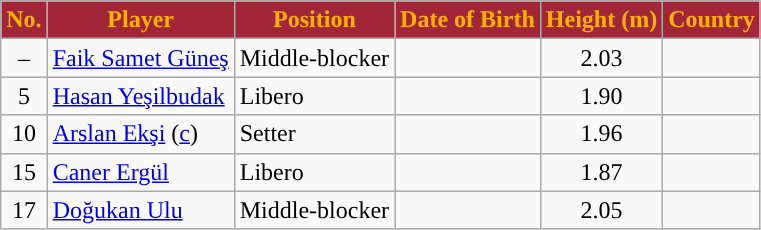<table class="wikitable plainrowheaders sortable">
<tr>
<th style="background:#A32638; color:#FFB300; ">No.</th>
<th style="background:#A32638; color:#FFB300; ">Player</th>
<th style="background:#A32638; color:#FFB300; ">Position</th>
<th style="background:#A32638; color:#FFB300; ">Date of Birth</th>
<th style="background:#A32638; color:#FFB300; ">Height (m)</th>
<th style="background:#A32638; color:#FFB300; ">Country</th>
</tr>
<tr>
<td align="center">–</td>
<td><a href='#'>Faik Samet Güneş</a></td>
<td>Middle-blocker</td>
<td></td>
<td align="center">2.03</td>
<td></td>
</tr>
<tr>
<td align="center">5</td>
<td><a href='#'>Hasan Yeşilbudak</a></td>
<td>Libero</td>
<td></td>
<td align="center">1.90</td>
<td></td>
</tr>
<tr>
<td align="center">10</td>
<td><a href='#'>Arslan Ekşi</a> (<a href='#'>c</a>)</td>
<td>Setter</td>
<td></td>
<td align="center">1.96</td>
<td></td>
</tr>
<tr>
<td align="center">15</td>
<td><a href='#'>Caner Ergül</a></td>
<td>Libero</td>
<td></td>
<td align="center">1.87</td>
<td></td>
</tr>
<tr>
<td align="center">17</td>
<td><a href='#'>Doğukan Ulu</a></td>
<td>Middle-blocker</td>
<td></td>
<td align="center">2.05</td>
<td></td>
</tr>
</table>
